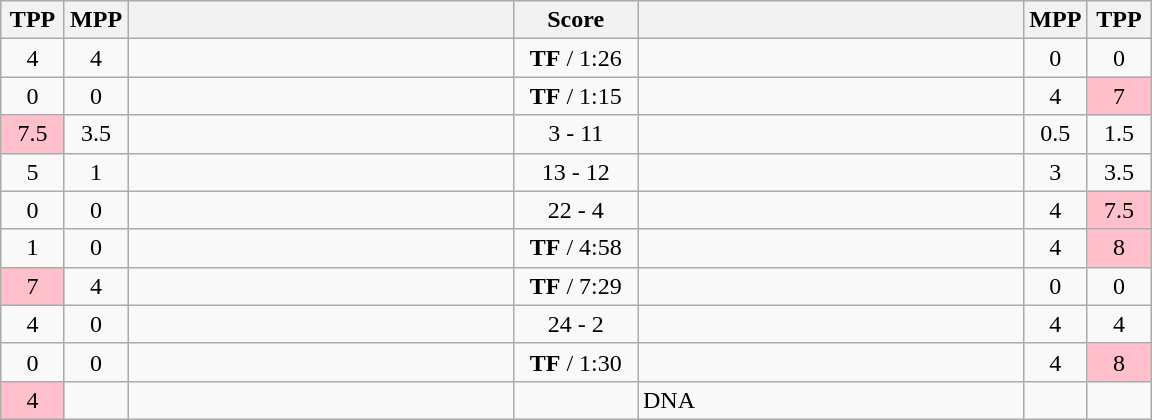<table class="wikitable" style="text-align: center;" |>
<tr>
<th width="35">TPP</th>
<th width="35">MPP</th>
<th width="250"></th>
<th width="75">Score</th>
<th width="250"></th>
<th width="35">MPP</th>
<th width="35">TPP</th>
</tr>
<tr>
<td>4</td>
<td>4</td>
<td style="text-align:left;"></td>
<td><strong>TF</strong> / 1:26</td>
<td style="text-align:left;"><strong></strong></td>
<td>0</td>
<td>0</td>
</tr>
<tr>
<td>0</td>
<td>0</td>
<td style="text-align:left;"><strong></strong></td>
<td><strong>TF</strong> / 1:15</td>
<td style="text-align:left;"></td>
<td>4</td>
<td bgcolor=pink>7</td>
</tr>
<tr>
<td bgcolor=pink>7.5</td>
<td>3.5</td>
<td style="text-align:left;"></td>
<td>3 - 11</td>
<td style="text-align:left;"><strong></strong></td>
<td>0.5</td>
<td>1.5</td>
</tr>
<tr>
<td>5</td>
<td>1</td>
<td style="text-align:left;"><strong></strong></td>
<td>13 - 12</td>
<td style="text-align:left;"></td>
<td>3</td>
<td>3.5</td>
</tr>
<tr>
<td>0</td>
<td>0</td>
<td style="text-align:left;"><strong></strong></td>
<td>22 - 4</td>
<td style="text-align:left;"></td>
<td>4</td>
<td bgcolor=pink>7.5</td>
</tr>
<tr>
<td>1</td>
<td>0</td>
<td style="text-align:left;"><strong></strong></td>
<td><strong>TF</strong> / 4:58</td>
<td style="text-align:left;"></td>
<td>4</td>
<td bgcolor=pink>8</td>
</tr>
<tr>
<td bgcolor=pink>7</td>
<td>4</td>
<td style="text-align:left;"></td>
<td><strong>TF</strong> / 7:29</td>
<td style="text-align:left;"><strong></strong></td>
<td>0</td>
<td>0</td>
</tr>
<tr>
<td>4</td>
<td>0</td>
<td style="text-align:left;"><strong></strong></td>
<td>24 - 2</td>
<td style="text-align:left;"></td>
<td>4</td>
<td>4</td>
</tr>
<tr>
<td>0</td>
<td>0</td>
<td style="text-align:left;"><strong></strong></td>
<td><strong>TF</strong> / 1:30</td>
<td style="text-align:left;"></td>
<td>4</td>
<td bgcolor=pink>8</td>
</tr>
<tr>
<td bgcolor=pink>4</td>
<td></td>
<td style="text-align:left;"></td>
<td></td>
<td style="text-align:left;">DNA</td>
<td></td>
<td></td>
</tr>
</table>
